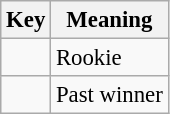<table class="wikitable" style="font-size: 95%;">
<tr>
<th>Key</th>
<th>Meaning</th>
</tr>
<tr>
<td align="center"><strong></strong></td>
<td>Rookie</td>
</tr>
<tr>
<td align="center"><strong></strong></td>
<td>Past winner</td>
</tr>
</table>
